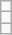<table class="wikitable">
<tr>
<td></td>
</tr>
<tr>
<td></td>
</tr>
<tr>
<td></td>
</tr>
</table>
